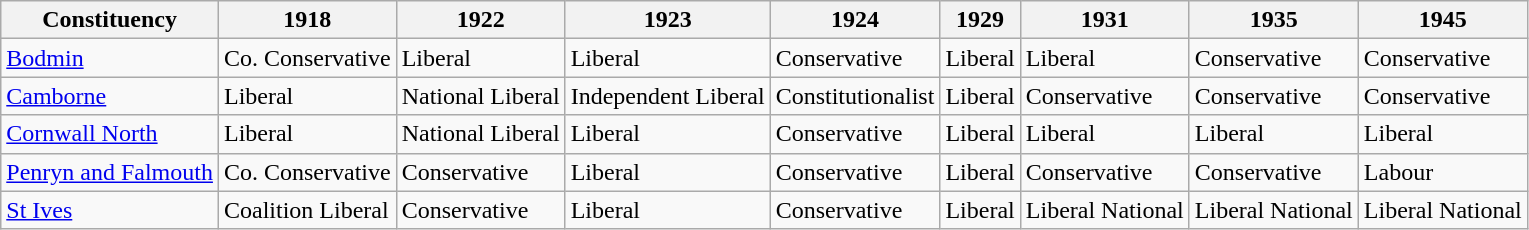<table class="wikitable">
<tr>
<th>Constituency</th>
<th>1918</th>
<th>1922</th>
<th>1923</th>
<th>1924</th>
<th>1929</th>
<th>1931</th>
<th>1935</th>
<th>1945</th>
</tr>
<tr>
<td><a href='#'>Bodmin</a></td>
<td bgcolor=>Co. Conservative</td>
<td bgcolor=>Liberal</td>
<td bgcolor=>Liberal</td>
<td bgcolor=>Conservative</td>
<td bgcolor=>Liberal</td>
<td bgcolor=>Liberal</td>
<td bgcolor=>Conservative</td>
<td bgcolor=>Conservative</td>
</tr>
<tr>
<td><a href='#'>Camborne</a></td>
<td bgcolor=>Liberal</td>
<td bgcolor=>National Liberal</td>
<td bgcolor=>Independent Liberal</td>
<td bgcolor=>Constitutionalist</td>
<td bgcolor=>Liberal</td>
<td bgcolor=>Conservative</td>
<td bgcolor=>Conservative</td>
<td bgcolor=>Conservative</td>
</tr>
<tr>
<td><a href='#'>Cornwall North</a></td>
<td bgcolor=>Liberal</td>
<td bgcolor=>National Liberal</td>
<td bgcolor=>Liberal</td>
<td bgcolor=>Conservative</td>
<td bgcolor=>Liberal</td>
<td bgcolor=>Liberal</td>
<td bgcolor=>Liberal</td>
<td bgcolor=>Liberal</td>
</tr>
<tr>
<td><a href='#'>Penryn and Falmouth</a></td>
<td bgcolor=>Co. Conservative</td>
<td bgcolor=>Conservative</td>
<td bgcolor=>Liberal</td>
<td bgcolor=>Conservative</td>
<td bgcolor=>Liberal</td>
<td bgcolor=>Conservative</td>
<td bgcolor=>Conservative</td>
<td bgcolor=>Labour</td>
</tr>
<tr>
<td><a href='#'>St Ives</a></td>
<td bgcolor=>Coalition Liberal</td>
<td bgcolor=>Conservative</td>
<td bgcolor=>Liberal</td>
<td bgcolor=>Conservative</td>
<td bgcolor=>Liberal</td>
<td bgcolor=>Liberal National</td>
<td bgcolor=>Liberal National</td>
<td bgcolor=>Liberal National</td>
</tr>
</table>
